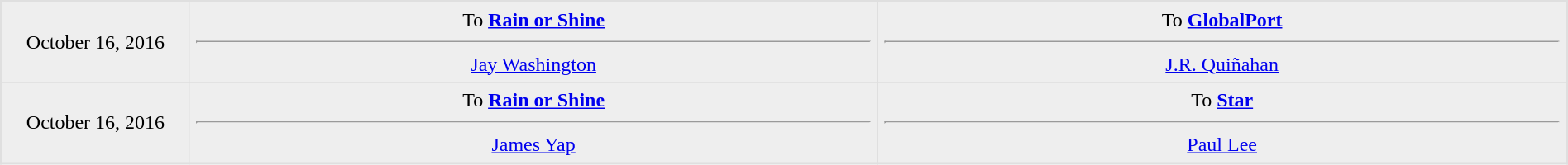<table border=2 style="border-collapse:collapse; text-align: center; width: 100%" bordercolor="#DFDFDF"  cellpadding="5">
<tr>
</tr>
<tr bgcolor="eeeeee">
<td style="width:12%">October 16, 2016<br></td>
<td style="width:44%" valign="top">To <strong><a href='#'>Rain or Shine</a></strong><hr> <a href='#'>Jay Washington</a></td>
<td style="width:44%" valign="top">To <strong><a href='#'>GlobalPort</a></strong><hr><a href='#'>J.R. Quiñahan</a></td>
</tr>
<tr>
</tr>
<tr bgcolor="eeeeee">
<td style="width:12%">October 16, 2016<br></td>
<td style="width:44%" valign="top">To <strong><a href='#'>Rain or Shine</a></strong><hr> <a href='#'>James Yap</a></td>
<td style="width:44%" valign="top">To <strong><a href='#'>Star</a></strong><hr><a href='#'>Paul Lee</a></td>
</tr>
</table>
